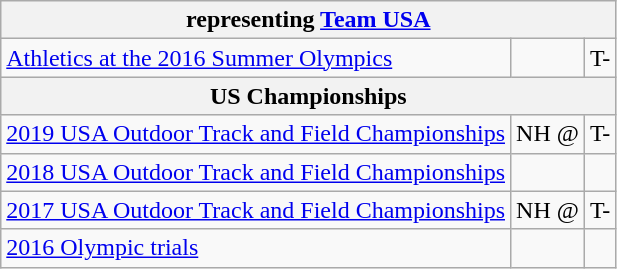<table class="wikitable sortable">
<tr>
<th colspan="7">representing <a href='#'>Team USA</a></th>
</tr>
<tr>
<td><a href='#'>Athletics at the 2016 Summer Olympics</a></td>
<td></td>
<td>T-</td>
</tr>
<tr>
<th colspan="7">US Championships</th>
</tr>
<tr>
<td><a href='#'>2019 USA Outdoor Track and Field Championships</a></td>
<td>NH @ </td>
<td>T-</td>
</tr>
<tr>
<td><a href='#'>2018 USA Outdoor Track and Field Championships</a></td>
<td></td>
<td></td>
</tr>
<tr>
<td><a href='#'>2017 USA Outdoor Track and Field Championships</a></td>
<td>NH @ </td>
<td>T-</td>
</tr>
<tr>
<td><a href='#'>2016 Olympic trials</a></td>
<td></td>
<td> </td>
</tr>
</table>
